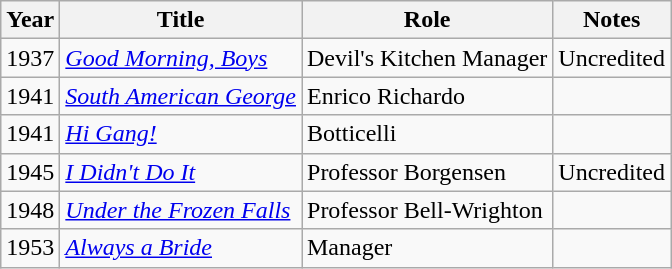<table class="wikitable">
<tr>
<th>Year</th>
<th>Title</th>
<th>Role</th>
<th>Notes</th>
</tr>
<tr>
<td>1937</td>
<td><em><a href='#'>Good Morning, Boys</a></em></td>
<td>Devil's Kitchen Manager</td>
<td>Uncredited</td>
</tr>
<tr>
<td>1941</td>
<td><em><a href='#'>South American George</a></em></td>
<td>Enrico Richardo</td>
<td></td>
</tr>
<tr>
<td>1941</td>
<td><em><a href='#'>Hi Gang!</a></em></td>
<td>Botticelli</td>
<td></td>
</tr>
<tr>
<td>1945</td>
<td><em><a href='#'>I Didn't Do It</a></em></td>
<td>Professor Borgensen</td>
<td>Uncredited</td>
</tr>
<tr>
<td>1948</td>
<td><em><a href='#'>Under the Frozen Falls</a></em></td>
<td>Professor Bell-Wrighton</td>
<td></td>
</tr>
<tr>
<td>1953</td>
<td><em><a href='#'>Always a Bride</a></em></td>
<td>Manager</td>
<td></td>
</tr>
</table>
